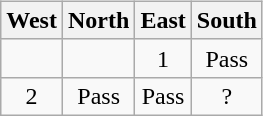<table class=wikitable style="float:left; margin-top:5px; margin-right:10px;">
<tr>
<th>West</th>
<th>North</th>
<th>East</th>
<th>South</th>
</tr>
<tr align=center>
<td></td>
<td></td>
<td>1</td>
<td>Pass</td>
</tr>
<tr align=center>
<td>2</td>
<td>Pass</td>
<td>Pass</td>
<td>?</td>
</tr>
</table>
